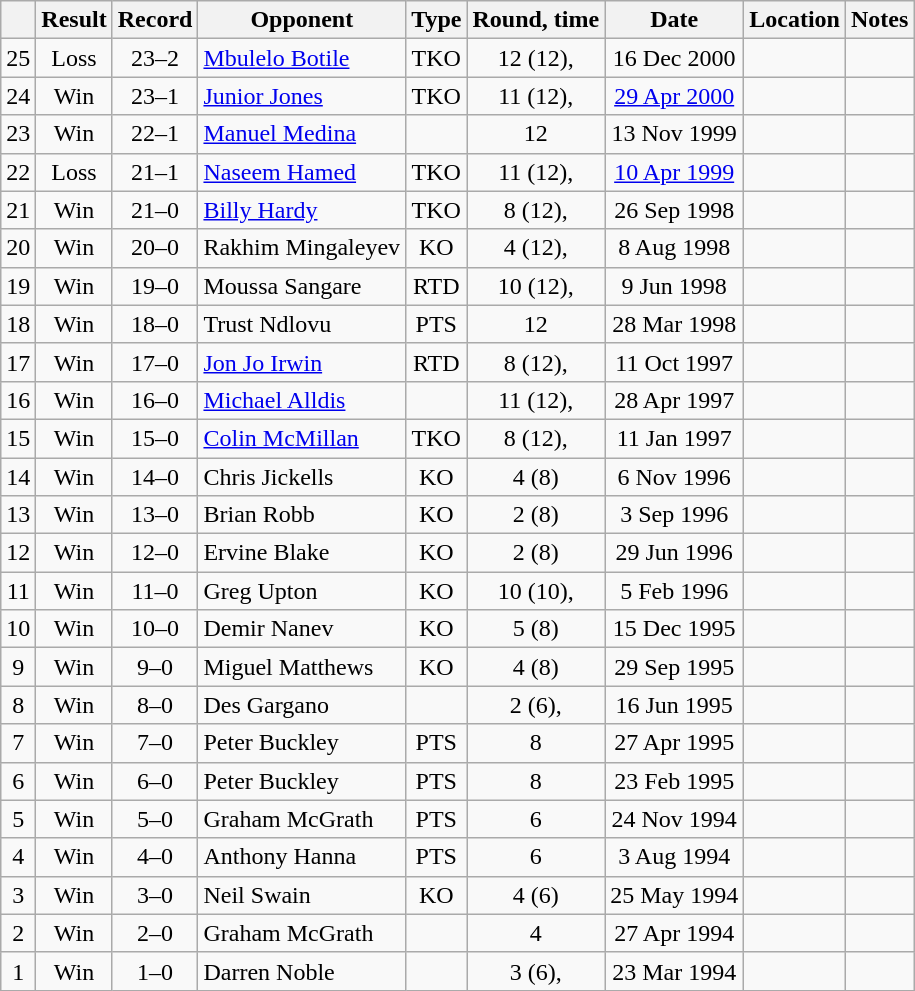<table class="wikitable" style="text-align:center">
<tr>
<th></th>
<th>Result</th>
<th>Record</th>
<th>Opponent</th>
<th>Type</th>
<th>Round, time</th>
<th>Date</th>
<th>Location</th>
<th>Notes</th>
</tr>
<tr>
<td>25</td>
<td>Loss</td>
<td>23–2</td>
<td style="text-align:left;"><a href='#'>Mbulelo Botile</a></td>
<td>TKO</td>
<td>12 (12), </td>
<td>16 Dec 2000</td>
<td style="text-align:left;"></td>
<td style="text-align:left;"></td>
</tr>
<tr>
<td>24</td>
<td>Win</td>
<td>23–1</td>
<td style="text-align:left;"><a href='#'>Junior Jones</a></td>
<td>TKO</td>
<td>11 (12), </td>
<td><a href='#'>29 Apr 2000</a></td>
<td style="text-align:left;"></td>
<td style="text-align:left;"></td>
</tr>
<tr>
<td>23</td>
<td>Win</td>
<td>22–1</td>
<td style="text-align:left;"><a href='#'>Manuel Medina</a></td>
<td></td>
<td>12</td>
<td>13 Nov 1999</td>
<td style="text-align:left;"></td>
<td style="text-align:left;"></td>
</tr>
<tr>
<td>22</td>
<td>Loss</td>
<td>21–1</td>
<td style="text-align:left;"><a href='#'>Naseem Hamed</a></td>
<td>TKO</td>
<td>11 (12), </td>
<td><a href='#'>10 Apr 1999</a></td>
<td style="text-align:left;"></td>
<td style="text-align:left;"></td>
</tr>
<tr>
<td>21</td>
<td>Win</td>
<td>21–0</td>
<td style="text-align:left;"><a href='#'>Billy Hardy</a></td>
<td>TKO</td>
<td>8 (12), </td>
<td>26 Sep 1998</td>
<td style="text-align:left;"></td>
<td style="text-align:left;"></td>
</tr>
<tr>
<td>20</td>
<td>Win</td>
<td>20–0</td>
<td style="text-align:left;">Rakhim Mingaleyev</td>
<td>KO</td>
<td>4 (12), </td>
<td>8 Aug 1998</td>
<td style="text-align:left;"></td>
<td style="text-align:left;"></td>
</tr>
<tr>
<td>19</td>
<td>Win</td>
<td>19–0</td>
<td style="text-align:left;">Moussa Sangare</td>
<td>RTD</td>
<td>10 (12), </td>
<td>9 Jun 1998</td>
<td style="text-align:left;"></td>
<td></td>
</tr>
<tr>
<td>18</td>
<td>Win</td>
<td>18–0</td>
<td style="text-align:left;">Trust Ndlovu</td>
<td>PTS</td>
<td>12</td>
<td>28 Mar 1998</td>
<td style="text-align:left;"></td>
<td style="text-align:left;"></td>
</tr>
<tr>
<td>17</td>
<td>Win</td>
<td>17–0</td>
<td style="text-align:left;"><a href='#'>Jon Jo Irwin</a></td>
<td>RTD</td>
<td>8 (12), </td>
<td>11 Oct 1997</td>
<td style="text-align:left;"></td>
<td style="text-align:left;"></td>
</tr>
<tr>
<td>16</td>
<td>Win</td>
<td>16–0</td>
<td style="text-align:left;"><a href='#'>Michael Alldis</a></td>
<td></td>
<td>11 (12), </td>
<td>28 Apr 1997</td>
<td style="text-align:left;"></td>
<td style="text-align:left;"></td>
</tr>
<tr>
<td>15</td>
<td>Win</td>
<td>15–0</td>
<td style="text-align:left;"><a href='#'>Colin McMillan</a></td>
<td>TKO</td>
<td>8 (12), </td>
<td>11 Jan 1997</td>
<td style="text-align:left;"></td>
<td style="text-align:left;"></td>
</tr>
<tr>
<td>14</td>
<td>Win</td>
<td>14–0</td>
<td style="text-align:left;">Chris Jickells</td>
<td>KO</td>
<td>4 (8)</td>
<td>6 Nov 1996</td>
<td style="text-align:left;"></td>
<td></td>
</tr>
<tr>
<td>13</td>
<td>Win</td>
<td>13–0</td>
<td style="text-align:left;">Brian Robb</td>
<td>KO</td>
<td>2 (8)</td>
<td>3 Sep 1996</td>
<td style="text-align:left;"></td>
<td></td>
</tr>
<tr>
<td>12</td>
<td>Win</td>
<td>12–0</td>
<td style="text-align:left;">Ervine Blake</td>
<td>KO</td>
<td>2 (8)</td>
<td>29 Jun 1996</td>
<td style="text-align:left;"></td>
<td></td>
</tr>
<tr>
<td>11</td>
<td>Win</td>
<td>11–0</td>
<td style="text-align:left;">Greg Upton</td>
<td>KO</td>
<td>10 (10), </td>
<td>5 Feb 1996</td>
<td style="text-align:left;"></td>
<td></td>
</tr>
<tr>
<td>10</td>
<td>Win</td>
<td>10–0</td>
<td style="text-align:left;">Demir Nanev</td>
<td>KO</td>
<td>5 (8)</td>
<td>15 Dec 1995</td>
<td style="text-align:left;"></td>
<td></td>
</tr>
<tr>
<td>9</td>
<td>Win</td>
<td>9–0</td>
<td style="text-align:left;">Miguel Matthews</td>
<td>KO</td>
<td>4 (8)</td>
<td>29 Sep 1995</td>
<td style="text-align:left;"></td>
<td></td>
</tr>
<tr>
<td>8</td>
<td>Win</td>
<td>8–0</td>
<td style="text-align:left;">Des Gargano</td>
<td></td>
<td>2 (6), </td>
<td>16 Jun 1995</td>
<td style="text-align:left;"></td>
<td></td>
</tr>
<tr>
<td>7</td>
<td>Win</td>
<td>7–0</td>
<td style="text-align:left;">Peter Buckley</td>
<td>PTS</td>
<td>8</td>
<td>27 Apr 1995</td>
<td style="text-align:left;"></td>
<td></td>
</tr>
<tr>
<td>6</td>
<td>Win</td>
<td>6–0</td>
<td style="text-align:left;">Peter Buckley</td>
<td>PTS</td>
<td>8</td>
<td>23 Feb 1995</td>
<td style="text-align:left;"></td>
<td></td>
</tr>
<tr>
<td>5</td>
<td>Win</td>
<td>5–0</td>
<td style="text-align:left;">Graham McGrath</td>
<td>PTS</td>
<td>6</td>
<td>24 Nov 1994</td>
<td style="text-align:left;"></td>
<td></td>
</tr>
<tr>
<td>4</td>
<td>Win</td>
<td>4–0</td>
<td style="text-align:left;">Anthony Hanna</td>
<td>PTS</td>
<td>6</td>
<td>3 Aug 1994</td>
<td style="text-align:left;"></td>
<td></td>
</tr>
<tr>
<td>3</td>
<td>Win</td>
<td>3–0</td>
<td style="text-align:left;">Neil Swain</td>
<td>KO</td>
<td>4 (6)</td>
<td>25 May 1994</td>
<td style="text-align:left;"></td>
<td></td>
</tr>
<tr>
<td>2</td>
<td>Win</td>
<td>2–0</td>
<td style="text-align:left;">Graham McGrath</td>
<td></td>
<td>4</td>
<td>27 Apr 1994</td>
<td style="text-align:left;"></td>
<td></td>
</tr>
<tr>
<td>1</td>
<td>Win</td>
<td>1–0</td>
<td style="text-align:left;">Darren Noble</td>
<td></td>
<td>3 (6), </td>
<td>23 Mar 1994</td>
<td style="text-align:left;"></td>
<td></td>
</tr>
</table>
